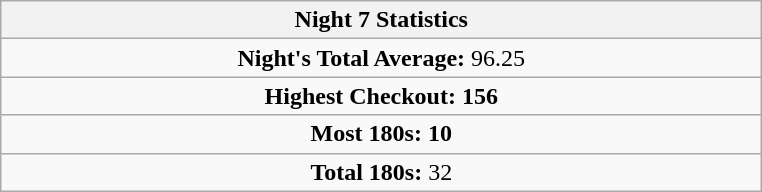<table class=wikitable style="text-align:center">
<tr>
<th width=500>Night 7 Statistics</th>
</tr>
<tr align=center>
<td colspan="3"><strong>Night's Total Average:</strong> 96.25</td>
</tr>
<tr align=center>
<td colspan="3"><strong>Highest Checkout:</strong>  <strong>156</strong></td>
</tr>
<tr align=center>
<td colspan="3"><strong>Most 180s:</strong>  <strong>10</strong></td>
</tr>
<tr align=center>
<td colspan="3"><strong>Total 180s:</strong> 32</td>
</tr>
</table>
